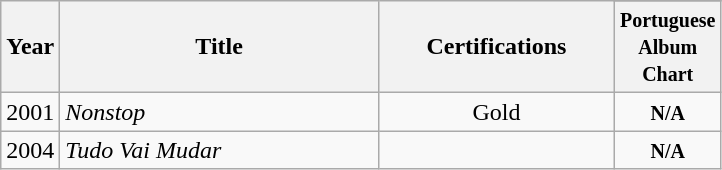<table class="wikitable">
<tr>
<th width="28" rowspan="2"><strong>Year</strong></th>
<th width="205" rowspan="2"><strong>Title</strong></th>
<th width="150" rowspan="2"><strong>Certifications</strong></th>
</tr>
<tr>
<th width="46"><small>Portuguese Album Chart</small></th>
</tr>
<tr>
<td align="left" valign="top">2001</td>
<td align="left" valign="top"><em>Nonstop</em></td>
<td align="center">Gold</td>
<td align="center" valign="top"><small><strong>N/A</strong></small></td>
</tr>
<tr>
<td align="left" valign="top">2004</td>
<td align="left" valign="top"><em>Tudo Vai Mudar</em></td>
<td align="center"></td>
<td align="center" valign="top"><small><strong>N/A</strong></small></td>
</tr>
</table>
